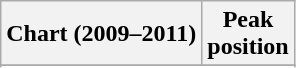<table class="wikitable plainrowheaders">
<tr>
<th scope="col">Chart (2009–2011)</th>
<th scope="col">Peak<br>position</th>
</tr>
<tr>
</tr>
<tr>
</tr>
</table>
